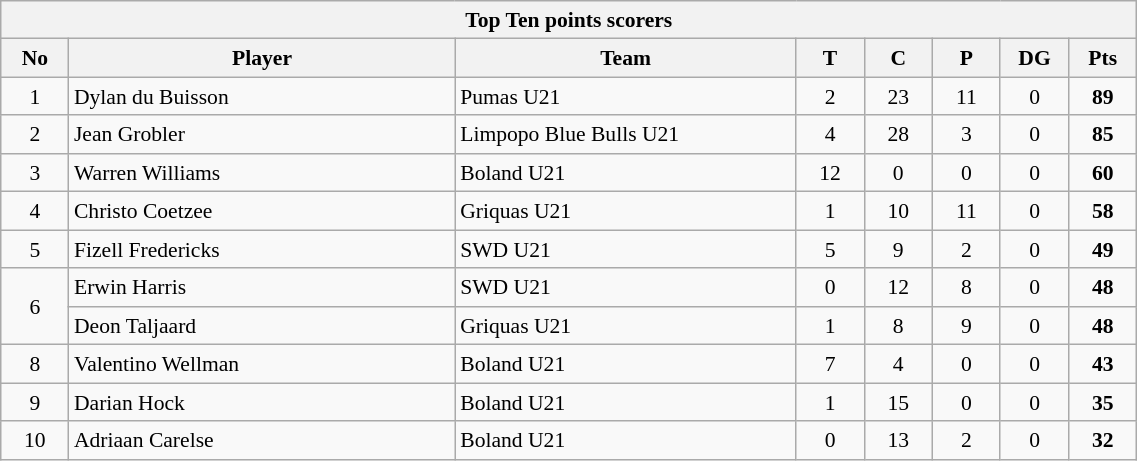<table class="wikitable collapsible sortable" style="text-align:center; line-height:130%; font-size:90%; width:60%;">
<tr>
<th colspan=100%>Top Ten points scorers</th>
</tr>
<tr>
<th style="width:6%;">No</th>
<th style="width:34%;">Player</th>
<th style="width:30%;">Team</th>
<th style="width:6%;">T</th>
<th style="width:6%;">C</th>
<th style="width:6%;">P</th>
<th style="width:6%;">DG</th>
<th style="width:6%;">Pts<br></th>
</tr>
<tr>
<td>1</td>
<td align=left>Dylan du Buisson</td>
<td align=left>Pumas U21</td>
<td>2</td>
<td>23</td>
<td>11</td>
<td>0</td>
<td><strong>89</strong></td>
</tr>
<tr>
<td>2</td>
<td align=left>Jean Grobler</td>
<td align=left>Limpopo Blue Bulls U21</td>
<td>4</td>
<td>28</td>
<td>3</td>
<td>0</td>
<td><strong>85</strong></td>
</tr>
<tr>
<td>3</td>
<td align=left>Warren Williams</td>
<td align=left>Boland U21</td>
<td>12</td>
<td>0</td>
<td>0</td>
<td>0</td>
<td><strong>60</strong></td>
</tr>
<tr>
<td>4</td>
<td align=left>Christo Coetzee</td>
<td align=left>Griquas U21</td>
<td>1</td>
<td>10</td>
<td>11</td>
<td>0</td>
<td><strong>58</strong></td>
</tr>
<tr>
<td>5</td>
<td align=left>Fizell Fredericks</td>
<td align=left>SWD U21</td>
<td>5</td>
<td>9</td>
<td>2</td>
<td>0</td>
<td><strong>49</strong></td>
</tr>
<tr>
<td rowspan=2>6</td>
<td align=left>Erwin Harris</td>
<td align=left>SWD U21</td>
<td>0</td>
<td>12</td>
<td>8</td>
<td>0</td>
<td><strong>48</strong></td>
</tr>
<tr>
<td align=left>Deon Taljaard</td>
<td align=left>Griquas U21</td>
<td>1</td>
<td>8</td>
<td>9</td>
<td>0</td>
<td><strong>48</strong></td>
</tr>
<tr>
<td>8</td>
<td align=left>Valentino Wellman</td>
<td align=left>Boland U21</td>
<td>7</td>
<td>4</td>
<td>0</td>
<td>0</td>
<td><strong>43</strong></td>
</tr>
<tr>
<td>9</td>
<td align=left>Darian Hock</td>
<td align=left>Boland U21</td>
<td>1</td>
<td>15</td>
<td>0</td>
<td>0</td>
<td><strong>35</strong></td>
</tr>
<tr>
<td>10</td>
<td align=left>Adriaan Carelse</td>
<td align=left>Boland U21</td>
<td>0</td>
<td>13</td>
<td>2</td>
<td>0</td>
<td><strong>32</strong></td>
</tr>
</table>
